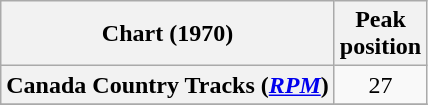<table class="wikitable sortable plainrowheaders" style="text-align:center">
<tr>
<th scope="col">Chart (1970)</th>
<th scope="col">Peak<br>position</th>
</tr>
<tr>
<th scope="row">Canada Country Tracks (<em><a href='#'>RPM</a></em>)</th>
<td align="center">27</td>
</tr>
<tr>
</tr>
</table>
